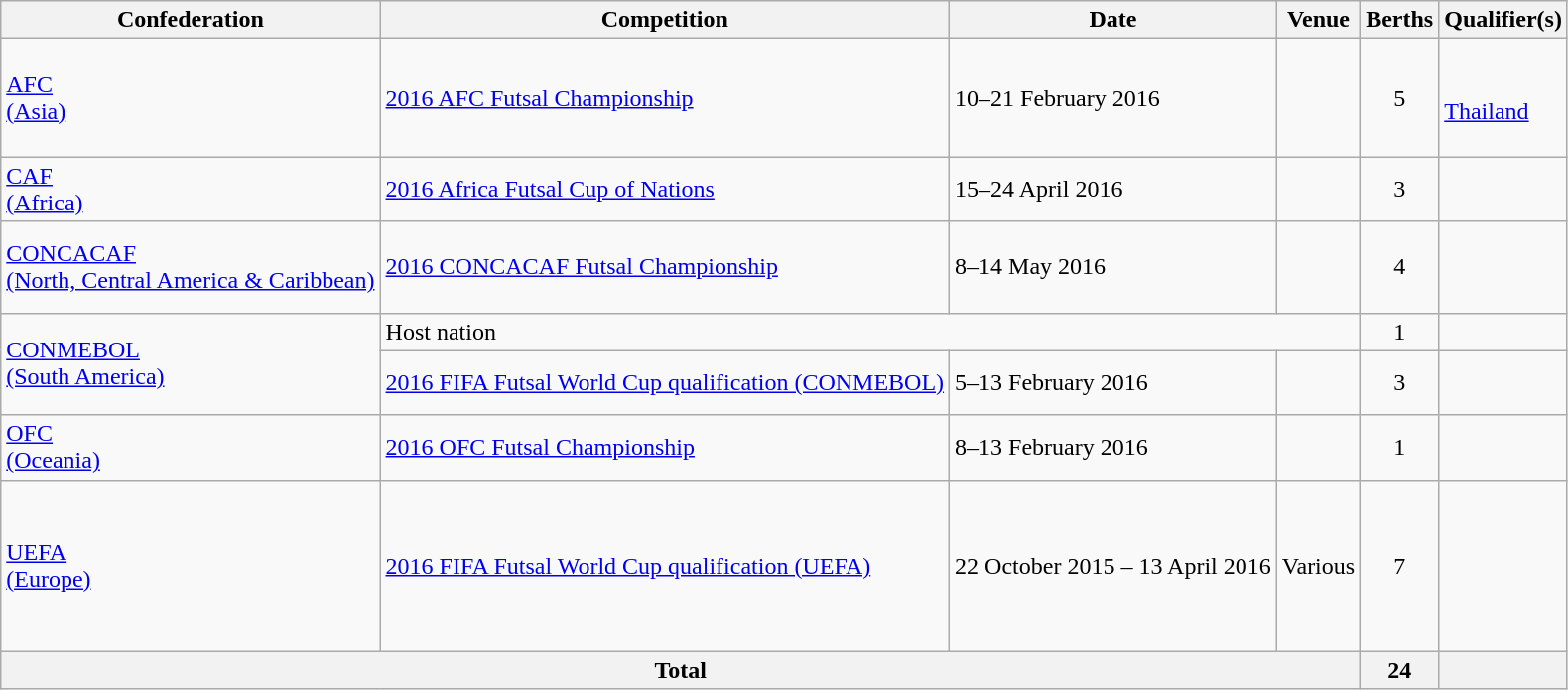<table class=wikitable>
<tr>
<th>Confederation</th>
<th>Competition</th>
<th>Date</th>
<th>Venue</th>
<th>Berths</th>
<th>Qualifier(s)</th>
</tr>
<tr>
<td><a href='#'>AFC<br>(Asia)</a></td>
<td><a href='#'>2016 AFC Futsal Championship</a></td>
<td>10–21 February 2016</td>
<td></td>
<td align=center>5</td>
<td><br><br> <a href='#'>Thailand</a><br><br></td>
</tr>
<tr>
<td><a href='#'>CAF<br>(Africa)</a></td>
<td><a href='#'>2016 Africa Futsal Cup of Nations</a></td>
<td>15–24 April 2016</td>
<td></td>
<td align=center>3</td>
<td><br><br></td>
</tr>
<tr>
<td><a href='#'>CONCACAF<br>(North, Central America & Caribbean)</a></td>
<td><a href='#'>2016 CONCACAF Futsal Championship</a></td>
<td>8–14 May 2016</td>
<td></td>
<td align=center>4</td>
<td><br><br><br></td>
</tr>
<tr>
<td rowspan=2><a href='#'>CONMEBOL<br>(South America)</a></td>
<td colspan=3>Host nation</td>
<td align=center>1</td>
<td></td>
</tr>
<tr>
<td><a href='#'>2016 FIFA Futsal World Cup qualification (CONMEBOL)</a></td>
<td>5–13 February 2016</td>
<td></td>
<td align=center>3</td>
<td><br><br></td>
</tr>
<tr>
<td><a href='#'>OFC<br>(Oceania)</a></td>
<td><a href='#'>2016 OFC Futsal Championship</a></td>
<td>8–13 February 2016</td>
<td></td>
<td align=center>1</td>
<td></td>
</tr>
<tr>
<td><a href='#'>UEFA<br>(Europe)</a></td>
<td><a href='#'>2016 FIFA Futsal World Cup qualification (UEFA)</a></td>
<td>22 October 2015 – 13 April 2016</td>
<td>Various</td>
<td align=center>7</td>
<td><br><br><br><br><br><br></td>
</tr>
<tr>
<th colspan=4>Total</th>
<th>24</th>
<th></th>
</tr>
</table>
